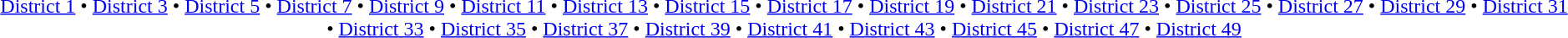<table id=toc class=toc summary=Contents>
<tr>
<td align=center><br><a href='#'>District 1</a> • <a href='#'>District 3</a> • <a href='#'>District 5</a> • <a href='#'>District 7</a> • <a href='#'>District 9</a> • <a href='#'>District 11</a> • <a href='#'>District 13</a> • <a href='#'>District 15</a> • <a href='#'>District 17</a> • <a href='#'>District 19</a> • <a href='#'>District 21</a> • <a href='#'>District 23</a> • <a href='#'>District 25</a> • <a href='#'>District 27</a> • <a href='#'>District 29</a> • <a href='#'>District 31</a> • <a href='#'>District 33</a> • <a href='#'>District 35</a> • <a href='#'>District 37</a> • <a href='#'>District 39</a> • <a href='#'>District 41</a> • <a href='#'>District 43</a> • <a href='#'>District 45</a> • <a href='#'>District 47</a> • <a href='#'>District 49</a></td>
</tr>
</table>
